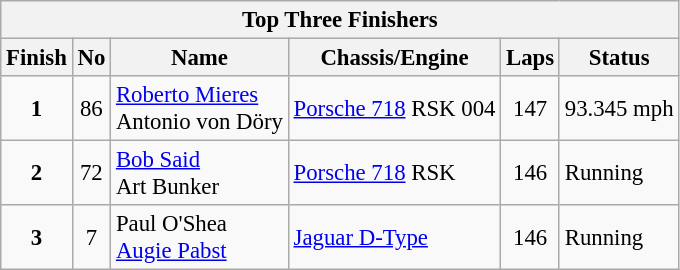<table class="wikitable" style="font-size:95%;">
<tr>
<th colspan=7>Top Three Finishers</th>
</tr>
<tr>
<th>Finish</th>
<th>No</th>
<th>Name</th>
<th>Chassis/Engine</th>
<th>Laps</th>
<th>Status</th>
</tr>
<tr>
<td align=center><strong>1</strong></td>
<td align=center>86</td>
<td><a href='#'>Roberto Mieres</a><br>Antonio von Döry</td>
<td><a href='#'>Porsche 718</a> RSK 004</td>
<td align=center>147</td>
<td>93.345 mph</td>
</tr>
<tr>
<td align=center><strong>2</strong></td>
<td align=center>72</td>
<td><a href='#'>Bob Said</a><br>Art Bunker</td>
<td><a href='#'>Porsche 718</a> RSK</td>
<td align=center>146</td>
<td>Running</td>
</tr>
<tr>
<td align=center><strong>3</strong></td>
<td align=center>7</td>
<td>Paul O'Shea<br><a href='#'>Augie Pabst</a></td>
<td><a href='#'>Jaguar D-Type</a></td>
<td align=center>146</td>
<td>Running</td>
</tr>
</table>
